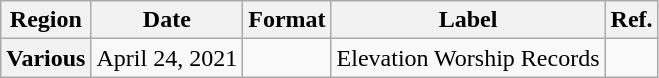<table class="wikitable plainrowheaders">
<tr>
<th scope="col">Region</th>
<th scope="col">Date</th>
<th scope="col">Format</th>
<th scope="col">Label</th>
<th scope="col">Ref.</th>
</tr>
<tr>
<th scope="row">Various</th>
<td>April 24, 2021</td>
<td></td>
<td>Elevation Worship Records</td>
<td></td>
</tr>
</table>
